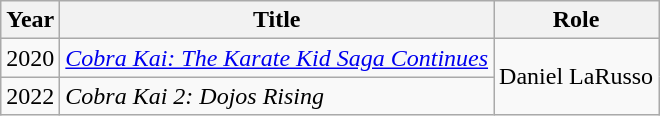<table class="wikitable sortable">
<tr>
<th>Year</th>
<th>Title</th>
<th>Role</th>
</tr>
<tr>
<td>2020</td>
<td><em><a href='#'>Cobra Kai: The Karate Kid Saga Continues</a></em></td>
<td rowspan="2">Daniel LaRusso</td>
</tr>
<tr>
<td>2022</td>
<td><em>Cobra Kai 2: Dojos Rising</em></td>
</tr>
</table>
